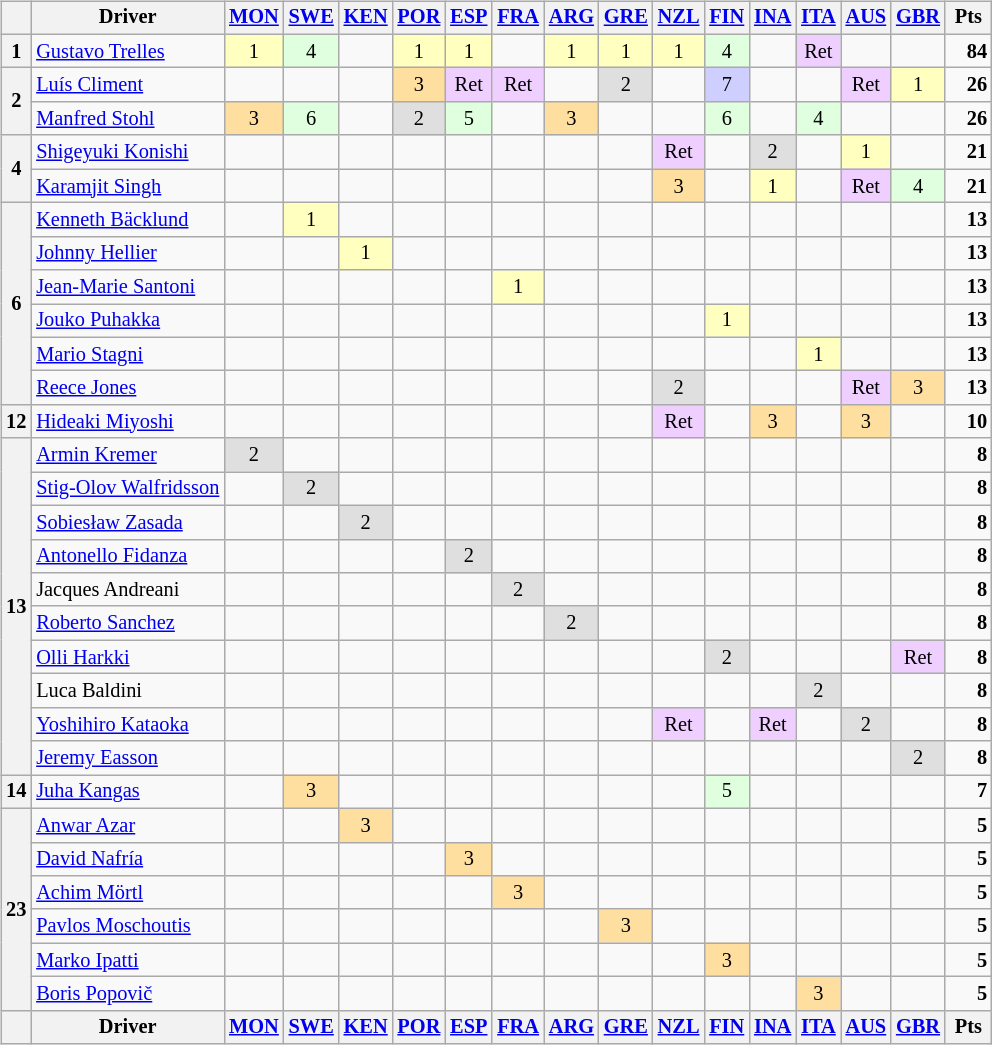<table>
<tr>
<td><br><table class="wikitable" style="font-size: 85%; text-align: center;">
<tr valign="top">
<th valign="middle"></th>
<th valign="middle">Driver</th>
<th><a href='#'>MON</a><br></th>
<th><a href='#'>SWE</a><br></th>
<th><a href='#'>KEN</a><br></th>
<th><a href='#'>POR</a><br></th>
<th><a href='#'>ESP</a><br></th>
<th><a href='#'>FRA</a><br></th>
<th><a href='#'>ARG</a><br></th>
<th><a href='#'>GRE</a><br></th>
<th><a href='#'>NZL</a><br></th>
<th><a href='#'>FIN</a><br></th>
<th><a href='#'>INA</a><br></th>
<th><a href='#'>ITA</a><br></th>
<th><a href='#'>AUS</a><br></th>
<th><a href='#'>GBR</a><br></th>
<th valign="middle"> Pts </th>
</tr>
<tr>
<th>1</th>
<td align=left> <a href='#'>Gustavo Trelles</a></td>
<td style="background:#ffffbf;">1</td>
<td style="background:#dfffdf;">4</td>
<td></td>
<td style="background:#ffffbf;">1</td>
<td style="background:#ffffbf;">1</td>
<td></td>
<td style="background:#ffffbf;">1</td>
<td style="background:#ffffbf;">1</td>
<td style="background:#ffffbf;">1</td>
<td style="background:#dfffdf;">4</td>
<td></td>
<td style="background:#efcfff;">Ret</td>
<td></td>
<td></td>
<td align="right"><strong>84</strong></td>
</tr>
<tr>
<th rowspan="2">2</th>
<td align=left> <a href='#'>Luís Climent</a></td>
<td></td>
<td></td>
<td></td>
<td style="background:#ffdf9f;">3</td>
<td style="background:#efcfff;">Ret</td>
<td style="background:#efcfff;">Ret</td>
<td></td>
<td style="background:#dfdfdf;">2</td>
<td></td>
<td style="background:#cfcfff;">7</td>
<td></td>
<td></td>
<td style="background:#efcfff;">Ret</td>
<td style="background:#ffffbf;">1</td>
<td align="right"><strong>26</strong></td>
</tr>
<tr>
<td align=left> <a href='#'>Manfred Stohl</a></td>
<td style="background:#ffdf9f;">3</td>
<td style="background:#dfffdf;">6</td>
<td></td>
<td style="background:#dfdfdf;">2</td>
<td style="background:#dfffdf;">5</td>
<td></td>
<td style="background:#ffdf9f;">3</td>
<td></td>
<td></td>
<td style="background:#dfffdf;">6</td>
<td></td>
<td style="background:#dfffdf;">4</td>
<td></td>
<td></td>
<td align="right"><strong>26</strong></td>
</tr>
<tr>
<th rowspan="2">4</th>
<td align=left> <a href='#'>Shigeyuki Konishi</a></td>
<td></td>
<td></td>
<td></td>
<td></td>
<td></td>
<td></td>
<td></td>
<td></td>
<td style="background:#efcfff;">Ret</td>
<td></td>
<td style="background:#dfdfdf;">2</td>
<td></td>
<td style="background:#ffffbf;">1</td>
<td></td>
<td align="right"><strong>21</strong></td>
</tr>
<tr>
<td align=left> <a href='#'>Karamjit Singh</a></td>
<td></td>
<td></td>
<td></td>
<td></td>
<td></td>
<td></td>
<td></td>
<td></td>
<td style="background:#ffdf9f;">3</td>
<td></td>
<td style="background:#ffffbf;">1</td>
<td></td>
<td style="background:#efcfff;">Ret</td>
<td style="background:#dfffdf;">4</td>
<td align="right"><strong>21</strong></td>
</tr>
<tr>
<th rowspan="6">6</th>
<td align=left> <a href='#'>Kenneth Bäcklund</a></td>
<td></td>
<td style="background:#ffffbf;">1</td>
<td></td>
<td></td>
<td></td>
<td></td>
<td></td>
<td></td>
<td></td>
<td></td>
<td></td>
<td></td>
<td></td>
<td></td>
<td align="right"><strong>13</strong></td>
</tr>
<tr>
<td align=left> <a href='#'>Johnny Hellier</a></td>
<td></td>
<td></td>
<td style="background:#ffffbf;">1</td>
<td></td>
<td></td>
<td></td>
<td></td>
<td></td>
<td></td>
<td></td>
<td></td>
<td></td>
<td></td>
<td></td>
<td align="right"><strong>13</strong></td>
</tr>
<tr>
<td align=left> <a href='#'>Jean-Marie Santoni</a></td>
<td></td>
<td></td>
<td></td>
<td></td>
<td></td>
<td style="background:#ffffbf;">1</td>
<td></td>
<td></td>
<td></td>
<td></td>
<td></td>
<td></td>
<td></td>
<td></td>
<td align="right"><strong>13</strong></td>
</tr>
<tr>
<td align=left> <a href='#'>Jouko Puhakka</a></td>
<td></td>
<td></td>
<td></td>
<td></td>
<td></td>
<td></td>
<td></td>
<td></td>
<td></td>
<td style="background:#ffffbf;">1</td>
<td></td>
<td></td>
<td></td>
<td></td>
<td align="right"><strong>13</strong></td>
</tr>
<tr>
<td align=left> <a href='#'>Mario Stagni</a></td>
<td></td>
<td></td>
<td></td>
<td></td>
<td></td>
<td></td>
<td></td>
<td></td>
<td></td>
<td></td>
<td></td>
<td style="background:#ffffbf;">1</td>
<td></td>
<td></td>
<td align="right"><strong>13</strong></td>
</tr>
<tr>
<td align=left> <a href='#'>Reece Jones</a></td>
<td></td>
<td></td>
<td></td>
<td></td>
<td></td>
<td></td>
<td></td>
<td></td>
<td style="background:#dfdfdf;">2</td>
<td></td>
<td></td>
<td></td>
<td style="background:#efcfff;">Ret</td>
<td style="background:#ffdf9f;">3</td>
<td align="right"><strong>13</strong></td>
</tr>
<tr>
<th>12</th>
<td align=left> <a href='#'>Hideaki Miyoshi</a></td>
<td></td>
<td></td>
<td></td>
<td></td>
<td></td>
<td></td>
<td></td>
<td></td>
<td style="background:#efcfff;">Ret</td>
<td></td>
<td style="background:#ffdf9f;">3</td>
<td></td>
<td style="background:#ffdf9f;">3</td>
<td></td>
<td align="right"><strong>10</strong></td>
</tr>
<tr>
<th rowspan="10">13</th>
<td align="left"> <a href='#'>Armin Kremer</a></td>
<td style="background:#dfdfdf;">2</td>
<td></td>
<td></td>
<td></td>
<td></td>
<td></td>
<td></td>
<td></td>
<td></td>
<td></td>
<td></td>
<td></td>
<td></td>
<td></td>
<td align="right"><strong>8</strong></td>
</tr>
<tr>
<td align="left"> <a href='#'>Stig-Olov Walfridsson</a></td>
<td></td>
<td style="background:#dfdfdf;">2</td>
<td></td>
<td></td>
<td></td>
<td></td>
<td></td>
<td></td>
<td></td>
<td></td>
<td></td>
<td></td>
<td></td>
<td></td>
<td align="right"><strong>8</strong></td>
</tr>
<tr>
<td align="left"> <a href='#'>Sobiesław Zasada</a></td>
<td></td>
<td></td>
<td style="background:#dfdfdf;">2</td>
<td></td>
<td></td>
<td></td>
<td></td>
<td></td>
<td></td>
<td></td>
<td></td>
<td></td>
<td></td>
<td></td>
<td align="right"><strong>8</strong></td>
</tr>
<tr>
<td align="left"> <a href='#'>Antonello Fidanza</a></td>
<td></td>
<td></td>
<td></td>
<td></td>
<td style="background:#dfdfdf;">2</td>
<td></td>
<td></td>
<td></td>
<td></td>
<td></td>
<td></td>
<td></td>
<td></td>
<td></td>
<td align="right"><strong>8</strong></td>
</tr>
<tr>
<td align="left"> Jacques Andreani</td>
<td></td>
<td></td>
<td></td>
<td></td>
<td></td>
<td style="background:#dfdfdf;">2</td>
<td></td>
<td></td>
<td></td>
<td></td>
<td></td>
<td></td>
<td></td>
<td></td>
<td align="right"><strong>8</strong></td>
</tr>
<tr>
<td align="left"> <a href='#'>Roberto Sanchez</a></td>
<td></td>
<td></td>
<td></td>
<td></td>
<td></td>
<td></td>
<td style="background:#dfdfdf;">2</td>
<td></td>
<td></td>
<td></td>
<td></td>
<td></td>
<td></td>
<td></td>
<td align="right"><strong>8</strong></td>
</tr>
<tr>
<td align="left"> <a href='#'>Olli Harkki</a></td>
<td></td>
<td></td>
<td></td>
<td></td>
<td></td>
<td></td>
<td></td>
<td></td>
<td></td>
<td style="background:#dfdfdf;">2</td>
<td></td>
<td></td>
<td></td>
<td style="background:#efcfff;">Ret</td>
<td align="right"><strong>8</strong></td>
</tr>
<tr>
<td align="left"> Luca Baldini</td>
<td></td>
<td></td>
<td></td>
<td></td>
<td></td>
<td></td>
<td></td>
<td></td>
<td></td>
<td></td>
<td></td>
<td style="background:#dfdfdf;">2</td>
<td></td>
<td></td>
<td align="right"><strong>8</strong></td>
</tr>
<tr>
<td align="left"> <a href='#'>Yoshihiro Kataoka</a></td>
<td></td>
<td></td>
<td></td>
<td></td>
<td></td>
<td></td>
<td></td>
<td></td>
<td style="background:#efcfff;">Ret</td>
<td></td>
<td style="background:#efcfff;">Ret</td>
<td></td>
<td style="background:#dfdfdf;">2</td>
<td></td>
<td align="right"><strong>8</strong></td>
</tr>
<tr>
<td align="left"> <a href='#'>Jeremy Easson</a></td>
<td></td>
<td></td>
<td></td>
<td></td>
<td></td>
<td></td>
<td></td>
<td></td>
<td></td>
<td></td>
<td></td>
<td></td>
<td></td>
<td style="background:#dfdfdf;">2</td>
<td align="right"><strong>8</strong></td>
</tr>
<tr>
<th>14</th>
<td align="left"> <a href='#'>Juha Kangas</a></td>
<td></td>
<td style="background:#ffdf9f;">3</td>
<td></td>
<td></td>
<td></td>
<td></td>
<td></td>
<td></td>
<td></td>
<td style="background:#dfffdf;">5</td>
<td></td>
<td></td>
<td></td>
<td></td>
<td align="right"><strong>7</strong></td>
</tr>
<tr>
<th rowspan="6">23</th>
<td align="left"> <a href='#'>Anwar Azar</a></td>
<td></td>
<td></td>
<td style="background:#ffdf9f;">3</td>
<td></td>
<td></td>
<td></td>
<td></td>
<td></td>
<td></td>
<td></td>
<td></td>
<td></td>
<td></td>
<td></td>
<td align="right"><strong>5</strong></td>
</tr>
<tr>
<td align="left"> <a href='#'>David Nafría</a></td>
<td></td>
<td></td>
<td></td>
<td></td>
<td style="background:#ffdf9f;">3</td>
<td></td>
<td></td>
<td></td>
<td></td>
<td></td>
<td></td>
<td></td>
<td></td>
<td></td>
<td align="right"><strong>5</strong></td>
</tr>
<tr>
<td align="left"> <a href='#'>Achim Mörtl</a></td>
<td></td>
<td></td>
<td></td>
<td></td>
<td></td>
<td style="background:#ffdf9f;">3</td>
<td></td>
<td></td>
<td></td>
<td></td>
<td></td>
<td></td>
<td></td>
<td></td>
<td align="right"><strong>5</strong></td>
</tr>
<tr>
<td align="left"> <a href='#'>Pavlos Moschoutis</a></td>
<td></td>
<td></td>
<td></td>
<td></td>
<td></td>
<td></td>
<td></td>
<td style="background:#ffdf9f;">3</td>
<td></td>
<td></td>
<td></td>
<td></td>
<td></td>
<td></td>
<td align="right"><strong>5</strong></td>
</tr>
<tr>
<td align="left"> <a href='#'>Marko Ipatti</a></td>
<td></td>
<td></td>
<td></td>
<td></td>
<td></td>
<td></td>
<td></td>
<td></td>
<td></td>
<td style="background:#ffdf9f;">3</td>
<td></td>
<td></td>
<td></td>
<td></td>
<td align="right"><strong>5</strong></td>
</tr>
<tr>
<td align="left"> <a href='#'>Boris Popovič</a></td>
<td></td>
<td></td>
<td></td>
<td></td>
<td></td>
<td></td>
<td></td>
<td></td>
<td></td>
<td></td>
<td></td>
<td style="background:#ffdf9f;">3</td>
<td></td>
<td></td>
<td align="right"><strong>5</strong></td>
</tr>
<tr valign="top">
<th valign="middle"></th>
<th valign="middle">Driver</th>
<th><a href='#'>MON</a><br></th>
<th><a href='#'>SWE</a><br></th>
<th><a href='#'>KEN</a><br></th>
<th><a href='#'>POR</a><br></th>
<th><a href='#'>ESP</a><br></th>
<th><a href='#'>FRA</a><br></th>
<th><a href='#'>ARG</a><br></th>
<th><a href='#'>GRE</a><br></th>
<th><a href='#'>NZL</a><br></th>
<th><a href='#'>FIN</a><br></th>
<th><a href='#'>INA</a><br></th>
<th><a href='#'>ITA</a><br></th>
<th><a href='#'>AUS</a><br></th>
<th><a href='#'>GBR</a><br></th>
<th valign="middle"> Pts </th>
</tr>
</table>
</td>
<td valign="top"><br></td>
</tr>
</table>
